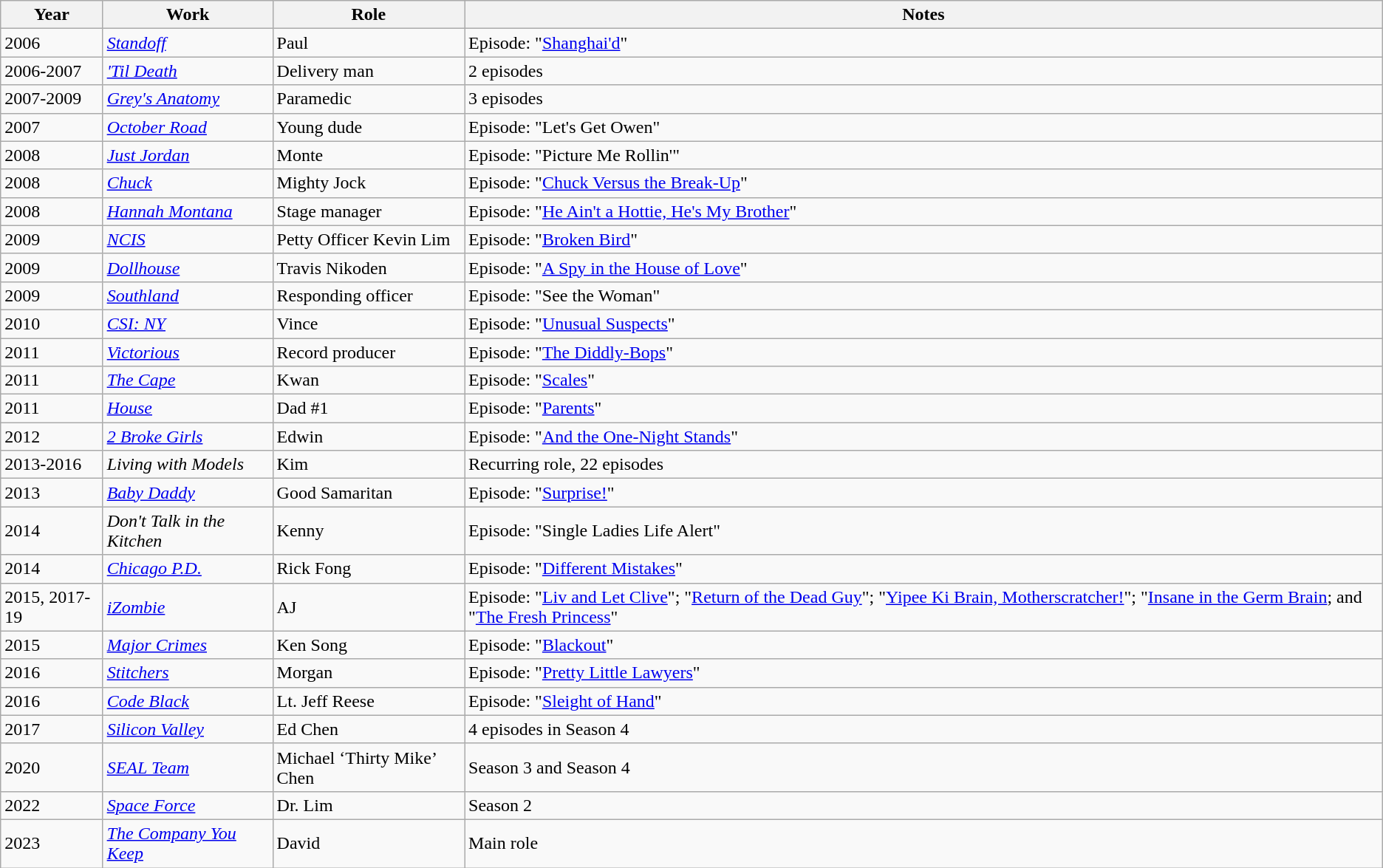<table class="wikitable">
<tr>
<th>Year</th>
<th>Work</th>
<th>Role</th>
<th>Notes</th>
</tr>
<tr>
<td>2006</td>
<td><em><a href='#'>Standoff</a></em></td>
<td>Paul</td>
<td>Episode: "<a href='#'>Shanghai'd</a>"</td>
</tr>
<tr>
<td>2006-2007</td>
<td><em><a href='#'>'Til Death</a></em></td>
<td>Delivery man</td>
<td>2 episodes</td>
</tr>
<tr>
<td>2007-2009</td>
<td><em><a href='#'>Grey's Anatomy</a></em></td>
<td>Paramedic</td>
<td>3 episodes</td>
</tr>
<tr>
<td>2007</td>
<td><em><a href='#'>October Road</a></em></td>
<td>Young dude</td>
<td>Episode: "Let's Get Owen"</td>
</tr>
<tr>
<td>2008</td>
<td><em><a href='#'>Just Jordan</a></em></td>
<td>Monte</td>
<td>Episode: "Picture Me Rollin'"</td>
</tr>
<tr>
<td>2008</td>
<td><em><a href='#'>Chuck</a></em></td>
<td>Mighty Jock</td>
<td>Episode: "<a href='#'>Chuck Versus the Break-Up</a>"</td>
</tr>
<tr>
<td>2008</td>
<td><em><a href='#'>Hannah Montana</a></em></td>
<td>Stage manager</td>
<td>Episode: "<a href='#'>He Ain't a Hottie, He's My Brother</a>"</td>
</tr>
<tr>
<td>2009</td>
<td><em><a href='#'>NCIS</a></em></td>
<td>Petty Officer Kevin Lim</td>
<td>Episode: "<a href='#'>Broken Bird</a>"</td>
</tr>
<tr>
<td>2009</td>
<td><em><a href='#'>Dollhouse</a></em></td>
<td>Travis Nikoden</td>
<td>Episode: "<a href='#'>A Spy in the House of Love</a>"</td>
</tr>
<tr>
<td>2009</td>
<td><em><a href='#'>Southland</a></em></td>
<td>Responding officer</td>
<td>Episode: "See the Woman"</td>
</tr>
<tr>
<td>2010</td>
<td><em><a href='#'>CSI: NY</a></em></td>
<td>Vince</td>
<td>Episode: "<a href='#'>Unusual Suspects</a>"</td>
</tr>
<tr>
<td>2011</td>
<td><em><a href='#'>Victorious</a></em></td>
<td>Record producer</td>
<td>Episode: "<a href='#'>The Diddly-Bops</a>"</td>
</tr>
<tr>
<td>2011</td>
<td><em><a href='#'>The Cape</a></em></td>
<td>Kwan</td>
<td>Episode: "<a href='#'>Scales</a>"</td>
</tr>
<tr>
<td>2011</td>
<td><em><a href='#'>House</a></em></td>
<td>Dad #1</td>
<td>Episode: "<a href='#'>Parents</a>"</td>
</tr>
<tr>
<td>2012</td>
<td><em><a href='#'>2 Broke Girls</a></em></td>
<td>Edwin</td>
<td>Episode: "<a href='#'>And the One-Night Stands</a>"</td>
</tr>
<tr>
<td>2013-2016</td>
<td><em>Living with Models</em></td>
<td>Kim</td>
<td>Recurring role, 22 episodes</td>
</tr>
<tr>
<td>2013</td>
<td><em><a href='#'>Baby Daddy</a></em></td>
<td>Good Samaritan</td>
<td>Episode: "<a href='#'>Surprise!</a>"</td>
</tr>
<tr>
<td>2014</td>
<td><em>Don't Talk in the Kitchen</em></td>
<td>Kenny</td>
<td>Episode: "Single Ladies Life Alert"</td>
</tr>
<tr>
<td>2014</td>
<td><em><a href='#'>Chicago P.D.</a></em></td>
<td>Rick Fong</td>
<td>Episode: "<a href='#'>Different Mistakes</a>"</td>
</tr>
<tr>
<td>2015, 2017-19</td>
<td><em><a href='#'>iZombie</a></em></td>
<td>AJ</td>
<td>Episode: "<a href='#'>Liv and Let Clive</a>"; "<a href='#'>Return of the Dead Guy</a>"; "<a href='#'>Yipee Ki Brain, Motherscratcher!</a>"; "<a href='#'>Insane in the Germ Brain</a>; and "<a href='#'>The Fresh Princess</a>"</td>
</tr>
<tr>
<td>2015</td>
<td><em><a href='#'>Major Crimes</a></em></td>
<td>Ken Song</td>
<td>Episode: "<a href='#'>Blackout</a>"</td>
</tr>
<tr>
<td>2016</td>
<td><em><a href='#'>Stitchers</a></em></td>
<td>Morgan</td>
<td>Episode: "<a href='#'>Pretty Little Lawyers</a>"</td>
</tr>
<tr>
<td>2016</td>
<td><em><a href='#'>Code Black</a></em></td>
<td>Lt. Jeff Reese</td>
<td>Episode: "<a href='#'>Sleight of Hand</a>"</td>
</tr>
<tr>
<td>2017</td>
<td><em><a href='#'>Silicon Valley</a></em></td>
<td>Ed Chen</td>
<td>4 episodes in Season 4</td>
</tr>
<tr 2019 Mom S7 Ep.8>
<td>2020</td>
<td><em><a href='#'>SEAL Team</a></em></td>
<td>Michael ‘Thirty Mike’ Chen</td>
<td>Season 3 and Season 4</td>
</tr>
<tr>
<td>2022</td>
<td><em><a href='#'>Space Force</a></em></td>
<td>Dr. Lim</td>
<td>Season 2</td>
</tr>
<tr>
<td>2023</td>
<td><em><a href='#'>The Company You Keep</a></em></td>
<td>David</td>
<td>Main role</td>
</tr>
</table>
